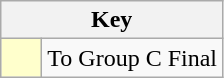<table class="wikitable" style="text-align: center;">
<tr>
<th colspan=2>Key</th>
</tr>
<tr>
<td style="background:#ffffcc; width:20px;"></td>
<td>To Group C Final</td>
</tr>
</table>
